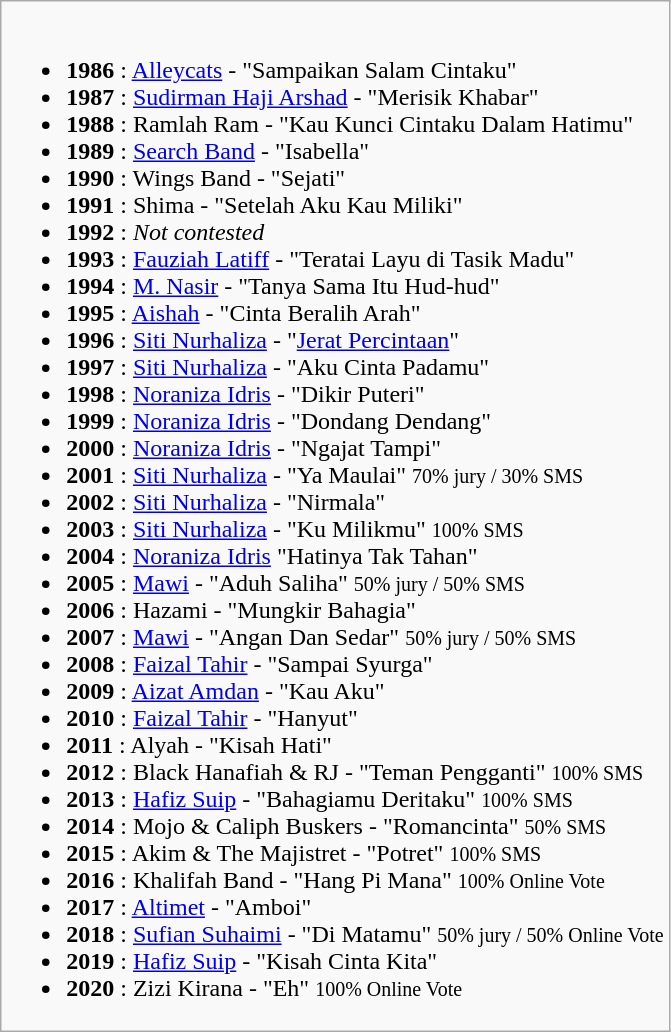<table class="wikitable">
<tr>
<td><br><ul><li><strong>1986</strong> : <a href='#'>Alleycats</a> - "Sampaikan Salam Cintaku"</li><li><strong>1987</strong> : <a href='#'>Sudirman Haji Arshad</a> - "Merisik Khabar"</li><li><strong>1988</strong> : Ramlah Ram - "Kau Kunci Cintaku Dalam Hatimu"</li><li><strong>1989</strong> : <a href='#'>Search Band</a> - "Isabella"</li><li><strong>1990</strong> : Wings Band - "Sejati"</li><li><strong>1991</strong> : Shima - "Setelah Aku Kau Miliki"</li><li><strong>1992</strong> : <em>Not contested</em></li><li><strong>1993</strong> : <a href='#'>Fauziah Latiff</a> - "Teratai Layu di Tasik Madu"</li><li><strong>1994</strong> : <a href='#'>M. Nasir</a> - "Tanya Sama Itu Hud-hud"</li><li><strong>1995</strong> : <a href='#'>Aishah</a> - "Cinta Beralih Arah"</li><li><strong>1996</strong> : <a href='#'>Siti Nurhaliza</a> - "<a href='#'>Jerat Percintaan</a>"</li><li><strong>1997</strong> : <a href='#'>Siti Nurhaliza</a> - "Aku Cinta Padamu"</li><li><strong>1998</strong> : <a href='#'>Noraniza Idris</a> - "Dikir Puteri"</li><li><strong>1999</strong> : <a href='#'>Noraniza Idris</a> - "Dondang Dendang"</li><li><strong>2000</strong> : <a href='#'>Noraniza Idris</a> - "Ngajat Tampi"</li><li><strong>2001</strong> : <a href='#'>Siti Nurhaliza</a> - "Ya Maulai" <small>70% jury / 30% SMS</small></li><li><strong>2002</strong> : <a href='#'>Siti Nurhaliza</a> - "Nirmala"</li><li><strong>2003</strong> : <a href='#'>Siti Nurhaliza</a> - "Ku Milikmu" <small>100% SMS</small></li><li><strong>2004</strong> : <a href='#'>Noraniza Idris</a> "Hatinya Tak Tahan"</li><li><strong>2005</strong> : <a href='#'>Mawi</a> - "Aduh Saliha" <small>50% jury / 50% SMS</small></li><li><strong>2006</strong> : Hazami - "Mungkir Bahagia"</li><li><strong>2007</strong> : <a href='#'>Mawi</a> - "Angan Dan Sedar" <small>50% jury / 50% SMS</small></li><li><strong>2008</strong> : <a href='#'>Faizal Tahir</a> - "Sampai Syurga"</li><li><strong>2009</strong> : <a href='#'>Aizat Amdan</a> - "Kau Aku"</li><li><strong>2010</strong> : <a href='#'>Faizal Tahir</a> - "Hanyut"</li><li><strong>2011</strong> : Alyah - "Kisah Hati"</li><li><strong>2012</strong> : Black Hanafiah & RJ - "Teman Pengganti" <small>100% SMS</small></li><li><strong>2013</strong> : <a href='#'>Hafiz Suip</a> - "Bahagiamu Deritaku" <small>100% SMS</small></li><li><strong>2014</strong> : Mojo & Caliph Buskers - "Romancinta" <small>50% SMS</small></li><li><strong>2015</strong> : Akim & The Majistret - "Potret" <small>100% SMS</small></li><li><strong>2016</strong> : Khalifah Band - "Hang Pi Mana" <small>100% Online Vote</small></li><li><strong>2017</strong> : <a href='#'>Altimet</a> - "Amboi"</li><li><strong>2018</strong> : <a href='#'>Sufian Suhaimi</a> - "Di Matamu" <small>50% jury / 50% Online Vote</small></li><li><strong>2019</strong> : <a href='#'>Hafiz Suip</a> - "Kisah Cinta Kita"</li><li><strong>2020</strong> : Zizi Kirana - "Eh" <small>100% Online Vote</small></li></ul></td>
</tr>
</table>
